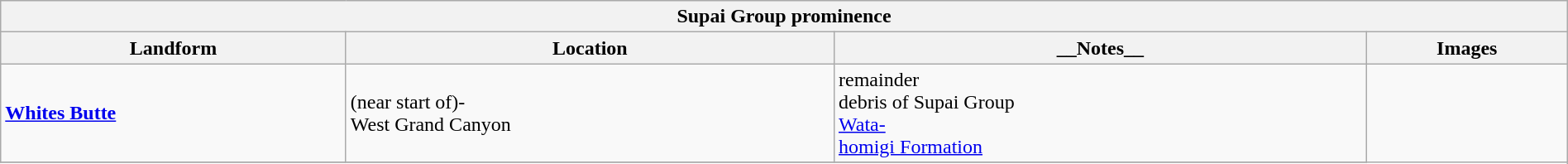<table class="wikitable" align="center" width="100%">
<tr>
<th colspan="5" align="center"><strong>Supai Group prominence</strong></th>
</tr>
<tr>
<th>Landform</th>
<th>Location</th>
<th>__Notes__</th>
<th>Images</th>
</tr>
<tr>
<td><strong><a href='#'>Whites Butte</a></strong></td>
<td>(near start of)-<br>West Grand Canyon</td>
<td>remainder <br>debris of Supai Group <br><a href='#'>Wata-</a> <br><a href='#'>homigi Formation</a></td>
<td rowspan="99"><br></td>
</tr>
<tr>
</tr>
</table>
